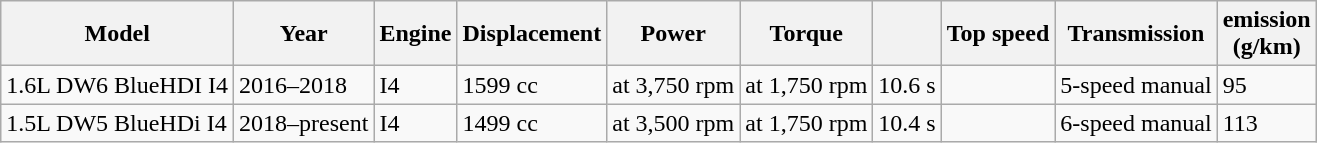<table class="wikitable">
<tr>
<th>Model</th>
<th>Year</th>
<th>Engine</th>
<th>Displacement</th>
<th>Power</th>
<th>Torque</th>
<th></th>
<th>Top speed</th>
<th>Transmission</th>
<th> emission<br>(g/km)</th>
</tr>
<tr>
<td>1.6L DW6 BlueHDI I4</td>
<td>2016–2018</td>
<td>I4</td>
<td>1599 cc</td>
<td> at 3,750 rpm</td>
<td> at 1,750 rpm</td>
<td>10.6 s</td>
<td></td>
<td>5-speed manual</td>
<td>95</td>
</tr>
<tr>
<td>1.5L DW5 BlueHDi I4</td>
<td>2018–present</td>
<td rowspan=1>I4</td>
<td>1499 cc</td>
<td> at 3,500 rpm</td>
<td> at 1,750 rpm</td>
<td>10.4 s</td>
<td></td>
<td rowspan=1>6-speed manual</td>
<td>113</td>
</tr>
</table>
